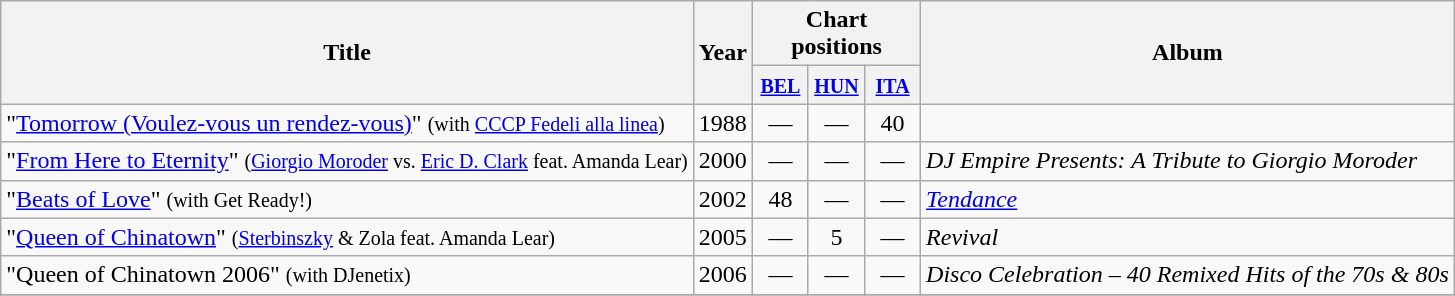<table class="wikitable">
<tr>
<th rowspan="2">Title</th>
<th rowspan="2">Year</th>
<th colspan="3">Chart positions</th>
<th rowspan="2">Album</th>
</tr>
<tr>
<th width="30"><small><a href='#'>BEL</a></small><br></th>
<th width="30"><small><a href='#'>HUN</a></small><br></th>
<th width="30"><small><a href='#'>ITA</a></small><br></th>
</tr>
<tr>
<td>"<a href='#'>Tomorrow (Voulez-vous un rendez-vous)</a>" <small>(with <a href='#'>CCCP Fedeli alla linea</a>)</small></td>
<td>1988</td>
<td align="center">—</td>
<td align="center">—</td>
<td align="center">40</td>
<td></td>
</tr>
<tr>
<td>"<a href='#'>From Here to Eternity</a>" <small>(<a href='#'>Giorgio Moroder</a> vs. <a href='#'>Eric D. Clark</a> feat. Amanda Lear)</small></td>
<td>2000</td>
<td align="center">—</td>
<td align="center">—</td>
<td align="center">—</td>
<td><em>DJ Empire Presents: A Tribute to Giorgio Moroder</em></td>
</tr>
<tr>
<td>"<a href='#'>Beats of Love</a>" <small>(with Get Ready!)</small></td>
<td>2002</td>
<td align="center">48</td>
<td align="center">—</td>
<td align="center">—</td>
<td><em><a href='#'>Tendance</a></em></td>
</tr>
<tr>
<td>"<a href='#'>Queen of Chinatown</a>" <small>(<a href='#'>Sterbinszky</a> & Zola feat. Amanda Lear)</small></td>
<td>2005</td>
<td align="center">—</td>
<td align="center">5</td>
<td align="center">—</td>
<td><em>Revival</em></td>
</tr>
<tr>
<td>"Queen of Chinatown 2006" <small>(with DJenetix)</small></td>
<td>2006</td>
<td align="center">—</td>
<td align="center">—</td>
<td align="center">—</td>
<td><em>Disco Celebration – 40 Remixed Hits of the 70s & 80s</em></td>
</tr>
<tr>
</tr>
</table>
